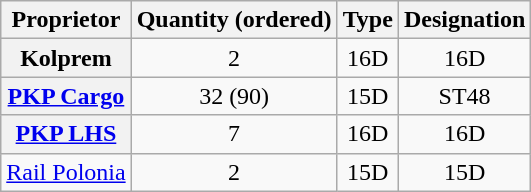<table class="wikitable" style="text-align:center">
<tr>
<th>Proprietor</th>
<th>Quantity (ordered)</th>
<th>Type</th>
<th>Designation</th>
</tr>
<tr>
<th>Kolprem</th>
<td>2</td>
<td>16D</td>
<td>16D</td>
</tr>
<tr>
<th><a href='#'>PKP Cargo</a></th>
<td>32 (90)</td>
<td>15D</td>
<td>ST48</td>
</tr>
<tr>
<th><a href='#'>PKP LHS</a></th>
<td>7</td>
<td>16D</td>
<td>16D</td>
</tr>
<tr>
<td><a href='#'>Rail Polonia</a></td>
<td>2</td>
<td>15D</td>
<td>15D</td>
</tr>
</table>
